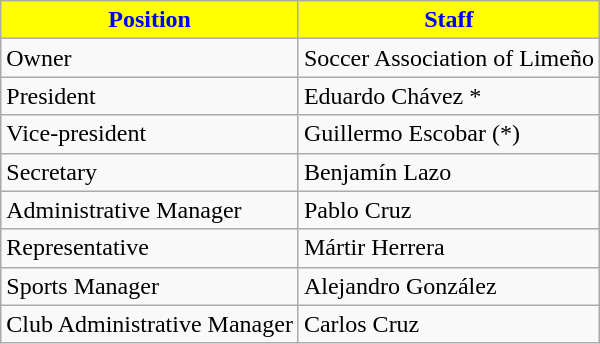<table class="wikitable">
<tr>
<th style="color:Blue; background:#FFFF00;">Position</th>
<th style="color:Blue; background:#FFFF00;">Staff</th>
</tr>
<tr>
<td>Owner</td>
<td> Soccer Association of Limeño</td>
</tr>
<tr>
<td>President</td>
<td> Eduardo Chávez  *</td>
</tr>
<tr>
<td>Vice-president</td>
<td> Guillermo Escobar (*)</td>
</tr>
<tr>
<td>Secretary</td>
<td> Benjamín Lazo</td>
</tr>
<tr>
<td>Administrative Manager</td>
<td>   Pablo Cruz</td>
</tr>
<tr>
<td>Representative</td>
<td> Mártir Herrera</td>
</tr>
<tr>
<td>Sports Manager</td>
<td> Alejandro González</td>
</tr>
<tr>
<td>Club Administrative Manager</td>
<td> Carlos Cruz</td>
</tr>
</table>
